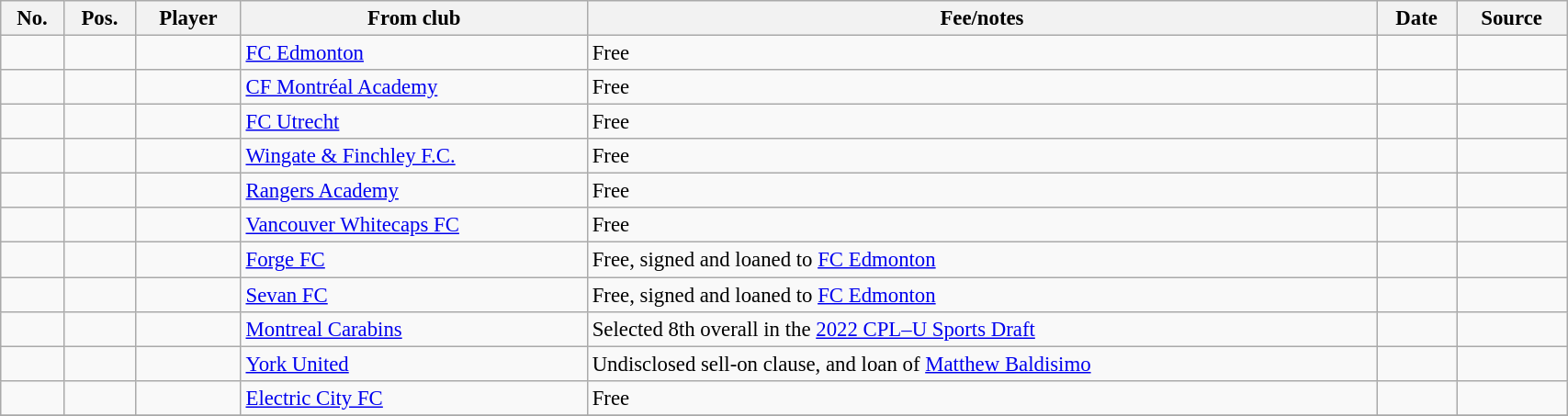<table class="wikitable sortable" style="width:90%; font-size:95%;">
<tr>
<th>No.</th>
<th>Pos.</th>
<th>Player</th>
<th>From club</th>
<th>Fee/notes</th>
<th>Date</th>
<th>Source</th>
</tr>
<tr>
<td align=center></td>
<td align=center></td>
<td></td>
<td> <a href='#'>FC Edmonton</a></td>
<td>Free</td>
<td></td>
<td></td>
</tr>
<tr>
<td align=center></td>
<td align=center></td>
<td></td>
<td> <a href='#'>CF Montréal Academy</a></td>
<td>Free</td>
<td></td>
<td></td>
</tr>
<tr>
<td align=center></td>
<td align=center></td>
<td></td>
<td> <a href='#'>FC Utrecht</a></td>
<td>Free</td>
<td></td>
<td></td>
</tr>
<tr>
<td align=center></td>
<td align=center></td>
<td></td>
<td> <a href='#'>Wingate & Finchley F.C.</a></td>
<td>Free</td>
<td></td>
<td></td>
</tr>
<tr>
<td align=center></td>
<td align=center></td>
<td></td>
<td> <a href='#'>Rangers Academy</a></td>
<td>Free</td>
<td></td>
<td></td>
</tr>
<tr>
<td align=center></td>
<td align=center></td>
<td></td>
<td> <a href='#'>Vancouver Whitecaps FC</a></td>
<td>Free</td>
<td></td>
<td></td>
</tr>
<tr>
<td align=center></td>
<td align=center></td>
<td></td>
<td> <a href='#'>Forge FC</a></td>
<td>Free, signed and loaned to <a href='#'>FC Edmonton</a></td>
<td></td>
<td></td>
</tr>
<tr>
<td align=center></td>
<td align=center></td>
<td></td>
<td> <a href='#'>Sevan FC</a></td>
<td>Free, signed and loaned to <a href='#'>FC Edmonton</a></td>
<td></td>
<td></td>
</tr>
<tr>
<td align=center></td>
<td align=center></td>
<td></td>
<td> <a href='#'>Montreal Carabins</a></td>
<td>Selected 8th overall in the <a href='#'>2022 CPL–U Sports Draft</a></td>
<td></td>
<td></td>
</tr>
<tr>
<td align=center></td>
<td align=center></td>
<td></td>
<td> <a href='#'>York United</a></td>
<td>Undisclosed sell-on clause, and loan of <a href='#'>Matthew Baldisimo</a></td>
<td></td>
<td></td>
</tr>
<tr>
<td align=center></td>
<td align=center></td>
<td></td>
<td> <a href='#'>Electric City FC</a></td>
<td>Free</td>
<td></td>
<td></td>
</tr>
<tr>
</tr>
</table>
